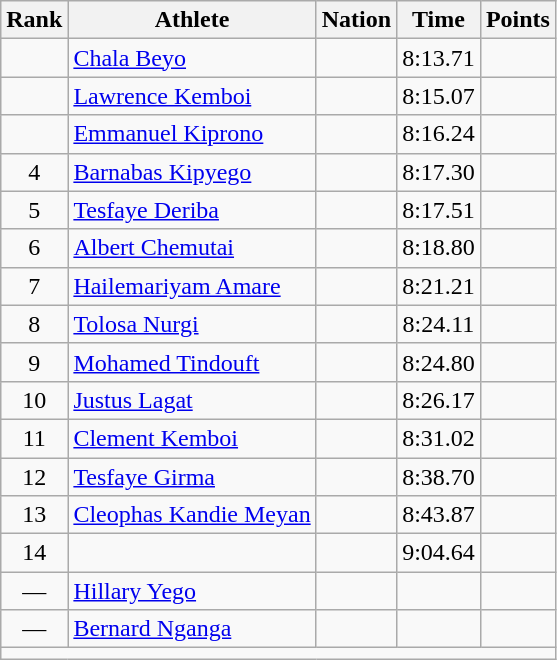<table class="wikitable sortable" style="text-align:center;">
<tr>
<th scope="col" style="width: 10px;">Rank</th>
<th scope="col">Athlete</th>
<th scope="col">Nation</th>
<th scope="col">Time</th>
<th scope="col">Points</th>
</tr>
<tr>
<td></td>
<td align=left><a href='#'>Chala Beyo</a></td>
<td align=left></td>
<td>8:13.71</td>
<td></td>
</tr>
<tr>
<td></td>
<td align=left><a href='#'>Lawrence Kemboi</a></td>
<td align=left></td>
<td>8:15.07</td>
<td></td>
</tr>
<tr>
<td></td>
<td align=left><a href='#'>Emmanuel Kiprono</a></td>
<td align=left></td>
<td>8:16.24</td>
<td></td>
</tr>
<tr>
<td>4</td>
<td align=left><a href='#'>Barnabas Kipyego</a></td>
<td align=left></td>
<td>8:17.30</td>
<td></td>
</tr>
<tr>
<td>5</td>
<td align=left><a href='#'>Tesfaye Deriba</a></td>
<td align=left></td>
<td>8:17.51</td>
<td></td>
</tr>
<tr>
<td>6</td>
<td align=left><a href='#'>Albert Chemutai</a></td>
<td align=left></td>
<td>8:18.80</td>
<td></td>
</tr>
<tr>
<td>7</td>
<td align=left><a href='#'>Hailemariyam Amare</a></td>
<td align=left></td>
<td>8:21.21</td>
<td></td>
</tr>
<tr>
<td>8</td>
<td align=left><a href='#'>Tolosa Nurgi</a></td>
<td align=left></td>
<td>8:24.11</td>
<td></td>
</tr>
<tr>
<td>9</td>
<td align=left><a href='#'>Mohamed Tindouft</a></td>
<td align=left></td>
<td>8:24.80</td>
<td></td>
</tr>
<tr>
<td>10</td>
<td align=left><a href='#'>Justus Lagat</a></td>
<td align=left></td>
<td>8:26.17</td>
<td></td>
</tr>
<tr>
<td>11</td>
<td align=left><a href='#'>Clement Kemboi</a></td>
<td align=left></td>
<td>8:31.02</td>
<td></td>
</tr>
<tr>
<td>12</td>
<td align=left><a href='#'>Tesfaye Girma</a></td>
<td align=left></td>
<td>8:38.70</td>
<td></td>
</tr>
<tr>
<td>13</td>
<td align=left><a href='#'>Cleophas Kandie Meyan</a></td>
<td align=left></td>
<td>8:43.87</td>
<td></td>
</tr>
<tr>
<td>14</td>
<td align=left></td>
<td align=left></td>
<td>9:04.64</td>
<td></td>
</tr>
<tr>
<td>—</td>
<td align=left><a href='#'>Hillary Yego</a></td>
<td align=left></td>
<td></td>
<td></td>
</tr>
<tr>
<td>—</td>
<td align=left><a href='#'>Bernard Nganga</a></td>
<td align=left></td>
<td></td>
<td></td>
</tr>
<tr class="sortbottom">
<td colspan=5></td>
</tr>
</table>
